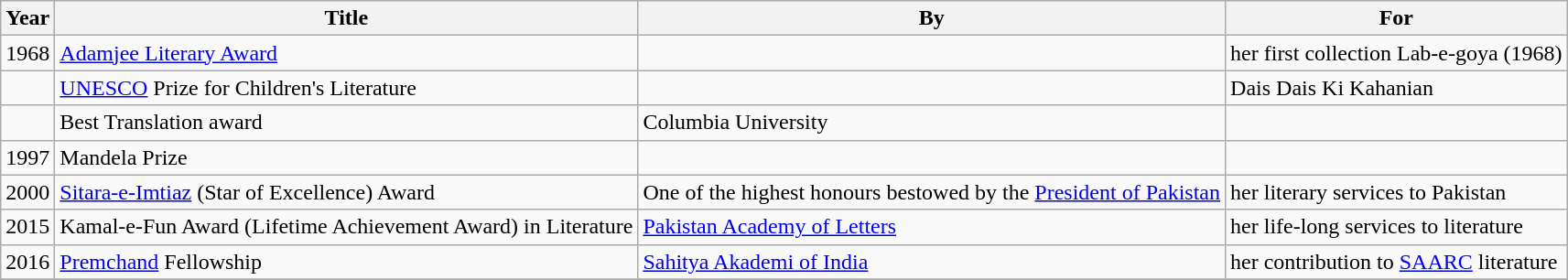<table class="wikitable">
<tr>
<th>Year</th>
<th>Title</th>
<th>By</th>
<th>For</th>
</tr>
<tr>
<td>1968</td>
<td><a href='#'>Adamjee Literary Award</a></td>
<td></td>
<td>her first collection Lab-e-goya (1968)</td>
</tr>
<tr>
<td></td>
<td><a href='#'>UNESCO</a> Prize for Children's Literature</td>
<td></td>
<td>Dais Dais Ki Kahanian</td>
</tr>
<tr>
<td></td>
<td>Best Translation award</td>
<td>Columbia University</td>
<td></td>
</tr>
<tr>
<td>1997</td>
<td>Mandela Prize</td>
<td></td>
<td></td>
</tr>
<tr>
<td>2000</td>
<td><a href='#'>Sitara-e-Imtiaz</a> (Star of Excellence) Award</td>
<td>One of the highest honours bestowed by the <a href='#'>President of Pakistan</a></td>
<td>her literary services to Pakistan</td>
</tr>
<tr>
<td>2015</td>
<td>Kamal-e-Fun Award (Lifetime Achievement Award) in Literature</td>
<td><a href='#'>Pakistan Academy of Letters</a></td>
<td>her life-long services to literature</td>
</tr>
<tr>
<td>2016</td>
<td><a href='#'>Premchand</a> Fellowship</td>
<td><a href='#'>Sahitya Akademi of India</a></td>
<td>her contribution to <a href='#'>SAARC</a> literature</td>
</tr>
<tr>
</tr>
</table>
